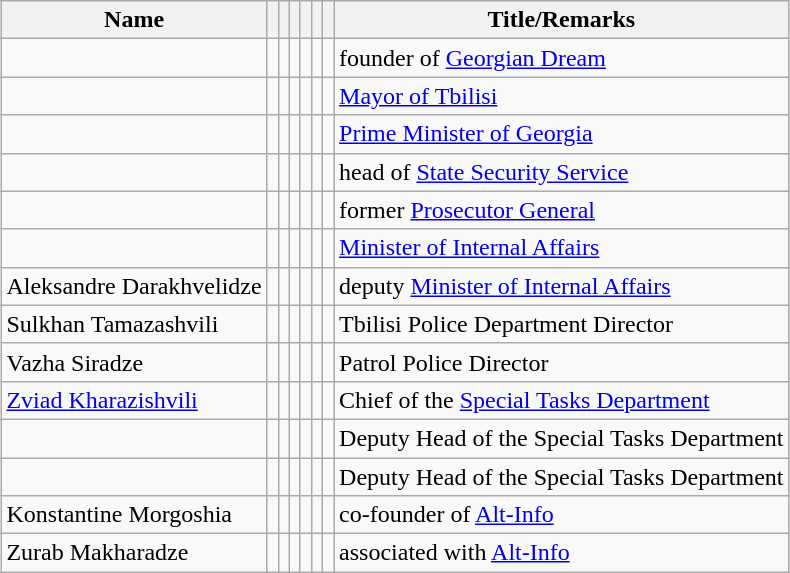<table class="wikitable sortable mw-collapsible mw-uncollapsed" style="margin: auto">
<tr>
<th>Name</th>
<th></th>
<th></th>
<th></th>
<th></th>
<th></th>
<th></th>
<th class=unsortable>Title/Remarks</th>
</tr>
<tr>
<td></td>
<td style="text-align:center;"></td>
<td style="text-align:center;"></td>
<td style="text-align:center;"></td>
<td></td>
<td></td>
<td style="text-align:center;"></td>
<td>founder of <a href='#'>Georgian Dream</a></td>
</tr>
<tr>
<td></td>
<td style="text-align:center;"></td>
<td style="text-align:center;"></td>
<td style="text-align:center;"></td>
<td></td>
<td></td>
<td style="text-align:center;"></td>
<td><a href='#'>Mayor of Tbilisi</a></td>
</tr>
<tr>
<td></td>
<td style="text-align:center;"></td>
<td style="text-align:center;"></td>
<td style="text-align:center;"></td>
<td></td>
<td></td>
<td style="text-align:center;"></td>
<td><a href='#'>Prime Minister of Georgia</a></td>
</tr>
<tr>
<td></td>
<td style="text-align:center;"></td>
<td style="text-align:center;"></td>
<td style="text-align:center;"></td>
<td></td>
<td></td>
<td style="text-align:center;"></td>
<td>head of <a href='#'>State Security Service</a></td>
</tr>
<tr>
<td></td>
<td style="text-align:center;"></td>
<td style="text-align:center;"></td>
<td style="text-align:center;"></td>
<td></td>
<td></td>
<td style="text-align:center;"></td>
<td>former <a href='#'>Prosecutor General</a></td>
</tr>
<tr>
<td></td>
<td style="text-align:center;"></td>
<td style="text-align:center;"></td>
<td style="text-align:center;"></td>
<td></td>
<td></td>
<td style="text-align:center;"></td>
<td><a href='#'>Minister of Internal Affairs</a></td>
</tr>
<tr>
<td data-sort-value="Darakhvelidze, Aleksandre">Aleksandre Darakhvelidze</td>
<td style="text-align:center;"></td>
<td style="text-align:center;"></td>
<td style="text-align:center;"></td>
<td></td>
<td></td>
<td style="text-align:center;"></td>
<td>deputy <a href='#'>Minister of Internal Affairs</a></td>
</tr>
<tr>
<td data-sort-value="Tamazashvili, Sulkhan">Sulkhan Tamazashvili</td>
<td style="text-align:center;"></td>
<td style="text-align:center;"></td>
<td style="text-align:center;"></td>
<td></td>
<td></td>
<td style="text-align:center;"></td>
<td>Tbilisi Police Department Director</td>
</tr>
<tr>
<td>Vazha Siradze</td>
<td></td>
<td></td>
<td></td>
<td></td>
<td></td>
<td></td>
<td>Patrol Police Director</td>
</tr>
<tr>
<td data-sort-value="Kharazishvili, Zviad"><a href='#'>Zviad Kharazishvili</a></td>
<td style="text-align:center;"></td>
<td style="text-align:center;"></td>
<td style="text-align:center;"></td>
<td></td>
<td></td>
<td style="text-align:center;"></td>
<td>Chief of the <a href='#'>Special Tasks Department</a></td>
</tr>
<tr>
<td></td>
<td style="text-align:center;"></td>
<td style="text-align:center;"></td>
<td style="text-align:center;"></td>
<td></td>
<td></td>
<td style="text-align:center;"></td>
<td>Deputy Head of the Special Tasks Department</td>
</tr>
<tr>
<td></td>
<td style="text-align:center;"></td>
<td style="text-align:center;"></td>
<td style="text-align:center;"></td>
<td></td>
<td></td>
<td style="text-align:center;"></td>
<td>Deputy Head of the Special Tasks Department</td>
</tr>
<tr>
<td data-sort-value="Morgoshia, Konstantine">Konstantine Morgoshia</td>
<td style="text-align:center;"></td>
<td style="text-align:center;"></td>
<td style="text-align:center;"></td>
<td></td>
<td></td>
<td style="text-align:center;"></td>
<td>co-founder of <a href='#'>Alt-Info</a></td>
</tr>
<tr>
<td data-sort-value="Makharadze, Zurab">Zurab Makharadze</td>
<td style="text-align:center;"></td>
<td style="text-align:center;"></td>
<td style="text-align:center;"></td>
<td></td>
<td></td>
<td style="text-align:center;"></td>
<td>associated with <a href='#'>Alt-Info</a></td>
</tr>
</table>
